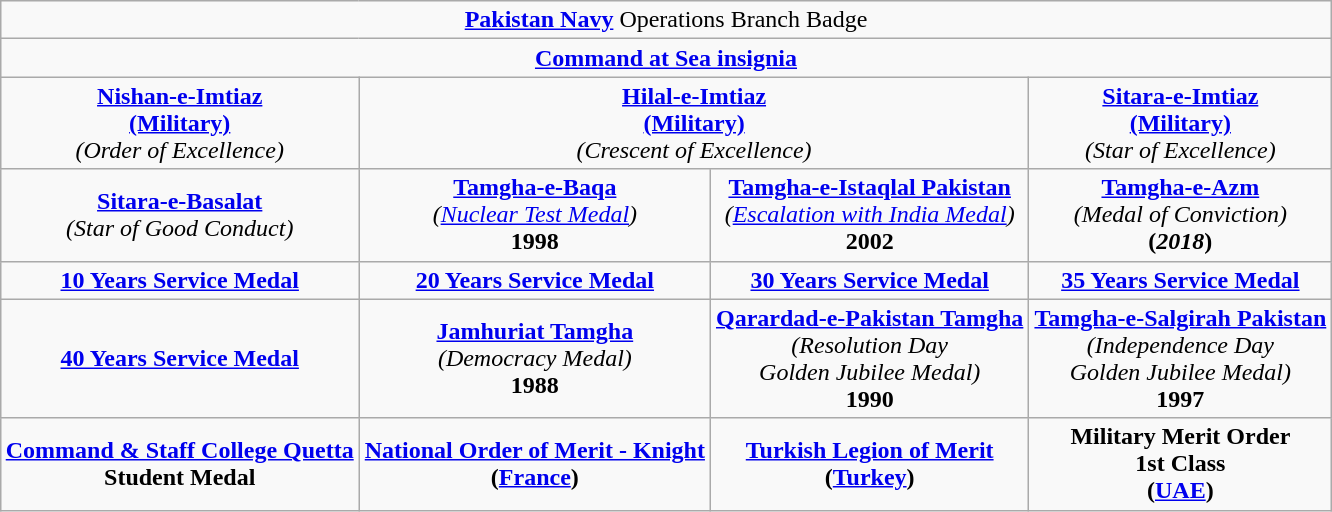<table class="wikitable" style="margin:1em auto; text-align:center;">
<tr>
<td colspan="4"><strong><a href='#'>Pakistan Navy</a></strong> Operations Branch Badge</td>
</tr>
<tr>
<td colspan="4"><strong><a href='#'>Command at Sea insignia</a></strong></td>
</tr>
<tr>
<td><strong><a href='#'>Nishan-e-Imtiaz</a></strong><br><strong><a href='#'>(Military)</a></strong><br><em>(Order of Excellence)</em></td>
<td colspan="2"><strong><a href='#'>Hilal-e-Imtiaz</a></strong><br><strong><a href='#'>(Military)</a></strong><br><em>(Crescent of Excellence)</em></td>
<td><strong><a href='#'>Sitara-e-Imtiaz</a></strong><br><strong><a href='#'>(Military)</a></strong><br><em>(Star of Excellence)</em></td>
</tr>
<tr>
<td><strong><a href='#'>Sitara-e-Basalat</a></strong><br><em>(Star of Good Conduct)</em></td>
<td><strong><a href='#'>Tamgha-e-Baqa</a></strong><br><em>(<a href='#'>Nuclear Test Medal</a>)</em><br><strong>1998</strong></td>
<td><strong><a href='#'>Tamgha-e-Istaqlal Pakistan</a></strong><br><em>(<a href='#'>Escalation with India Medal</a>)</em><br><strong>2002</strong></td>
<td><strong><a href='#'>Tamgha-e-Azm</a></strong><br><em>(Medal of Conviction)</em><br><strong>(<em>2018</em>)</strong></td>
</tr>
<tr>
<td><strong><a href='#'>10 Years Service Medal</a></strong></td>
<td><strong><a href='#'>20 Years Service Medal</a></strong></td>
<td><strong><a href='#'>30 Years Service Medal</a></strong></td>
<td><strong><a href='#'>35 Years Service Medal</a></strong></td>
</tr>
<tr>
<td><strong><a href='#'>40 Years Service Medal</a></strong></td>
<td><strong><a href='#'>Jamhuriat Tamgha</a></strong><br><em>(Democracy Medal)</em><br><strong>1988</strong></td>
<td><strong><a href='#'>Qarardad-e-Pakistan Tamgha</a></strong><br><em>(Resolution Day</em><br><em>Golden Jubilee Medal)</em><br><strong>1990</strong></td>
<td><strong><a href='#'>Tamgha-e-Salgirah Pakistan</a></strong><br><em>(Independence Day</em><br><em>Golden Jubilee Medal)</em><br><strong>1997</strong></td>
</tr>
<tr>
<td><strong><a href='#'>Command & Staff College Quetta</a></strong><br><strong>Student Medal</strong></td>
<td><a href='#'><strong>National Order of Merit - Knight</strong></a><br><strong>(<a href='#'>France</a>)</strong></td>
<td><a href='#'><strong>Turkish Legion of Merit</strong></a><strong></strong><br><strong>(<a href='#'>Turkey</a>)</strong></td>
<td><strong>Military Merit Order</strong><br><strong>1st Class</strong><br><strong>(<a href='#'>UAE</a>)</strong></td>
</tr>
</table>
